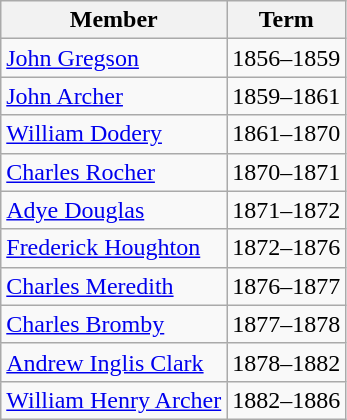<table class="wikitable">
<tr>
<th>Member</th>
<th>Term</th>
</tr>
<tr>
<td><a href='#'>John Gregson</a></td>
<td>1856–1859</td>
</tr>
<tr>
<td><a href='#'>John Archer</a></td>
<td>1859–1861</td>
</tr>
<tr>
<td><a href='#'>William Dodery</a></td>
<td>1861–1870</td>
</tr>
<tr>
<td><a href='#'>Charles Rocher</a></td>
<td>1870–1871</td>
</tr>
<tr>
<td><a href='#'>Adye Douglas</a></td>
<td>1871–1872</td>
</tr>
<tr>
<td><a href='#'>Frederick Houghton</a></td>
<td>1872–1876</td>
</tr>
<tr>
<td><a href='#'>Charles Meredith</a></td>
<td>1876–1877</td>
</tr>
<tr>
<td><a href='#'>Charles Bromby</a></td>
<td>1877–1878</td>
</tr>
<tr>
<td><a href='#'>Andrew Inglis Clark</a></td>
<td>1878–1882</td>
</tr>
<tr>
<td><a href='#'>William Henry Archer</a></td>
<td>1882–1886</td>
</tr>
</table>
